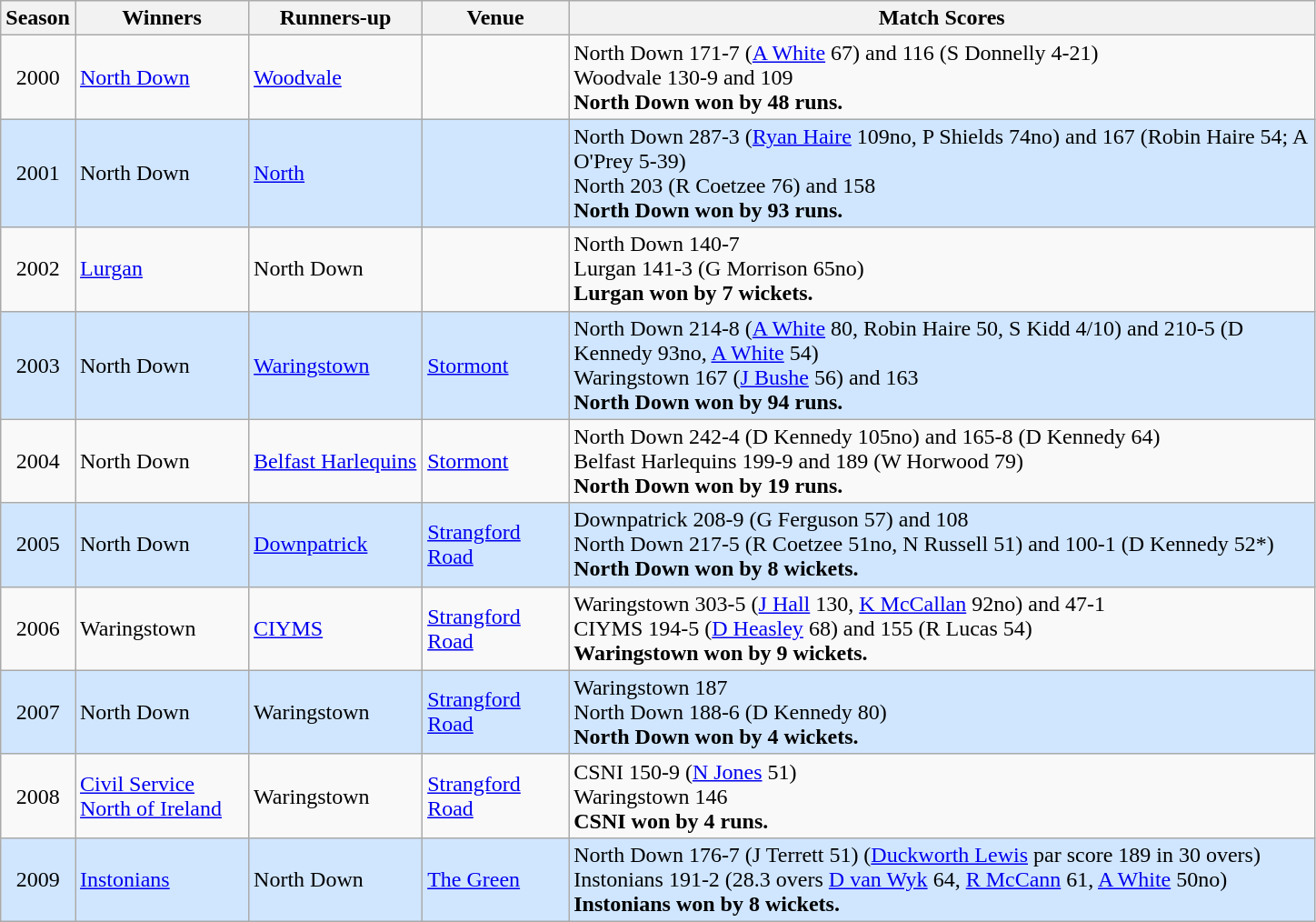<table class="wikitable">
<tr>
<th>Season</th>
<th width="120">Winners</th>
<th width="120">Runners-up</th>
<th width="100">Venue</th>
<th width="540">Match Scores</th>
</tr>
<tr>
<td align="center">2000</td>
<td><a href='#'>North Down</a></td>
<td><a href='#'>Woodvale</a></td>
<td></td>
<td>North Down 171-7 (<a href='#'>A White</a> 67) and 116 (S Donnelly 4-21)<br>Woodvale 130-9 and 109 <br><strong>North Down won by 48 runs.</strong></td>
</tr>
<tr style="background: #D0E6FF;">
<td align="center">2001</td>
<td>North Down</td>
<td><a href='#'>North</a></td>
<td></td>
<td>North Down 287-3 (<a href='#'>Ryan Haire</a> 109no, P Shields 74no) and 167 (Robin Haire 54; A O'Prey 5-39)<br>North 203 (R Coetzee 76) and 158 <br><strong>North Down won by 93 runs.</strong></td>
</tr>
<tr>
<td align="center">2002</td>
<td><a href='#'>Lurgan</a></td>
<td>North Down</td>
<td></td>
<td>North Down 140-7<br>Lurgan 141-3 (G Morrison 65no)<br><strong>Lurgan won by 7 wickets.</strong></td>
</tr>
<tr style="background: #D0E6FF;">
<td align="center">2003</td>
<td>North Down</td>
<td><a href='#'>Waringstown</a></td>
<td><a href='#'>Stormont</a></td>
<td>North Down 214-8 (<a href='#'>A White</a> 80, Robin Haire 50, S Kidd 4/10) and 210-5 (D Kennedy 93no, <a href='#'>A White</a> 54)<br>Waringstown 167 (<a href='#'>J Bushe</a> 56) and 163 <br><strong>North Down won by 94 runs.</strong></td>
</tr>
<tr>
<td align="center">2004</td>
<td>North Down</td>
<td><a href='#'>Belfast Harlequins</a></td>
<td><a href='#'>Stormont</a></td>
<td>North Down 242-4 (D Kennedy 105no) and 165-8 (D Kennedy 64)<br>Belfast Harlequins 199-9 and 189 (W Horwood 79)<br><strong>North Down won by 19 runs.</strong></td>
</tr>
<tr style="background: #D0E6FF;">
<td align="center">2005</td>
<td>North Down</td>
<td><a href='#'>Downpatrick</a></td>
<td><a href='#'>Strangford Road</a></td>
<td>Downpatrick 208-9 (G Ferguson 57) and 108 <br>North Down 217-5 (R Coetzee 51no, N Russell 51) and 100-1 (D Kennedy 52*)<br><strong>North Down won by 8 wickets.</strong></td>
</tr>
<tr>
<td align="center">2006</td>
<td>Waringstown</td>
<td><a href='#'>CIYMS</a></td>
<td><a href='#'>Strangford Road</a></td>
<td>Waringstown 303-5 (<a href='#'>J Hall</a> 130, <a href='#'>K McCallan</a> 92no) and 47-1<br>CIYMS 194-5 (<a href='#'>D Heasley</a> 68) and 155 (R Lucas 54)<br><strong>Waringstown won by 9 wickets.</strong></td>
</tr>
<tr style="background: #D0E6FF;">
<td align="center">2007</td>
<td>North Down</td>
<td>Waringstown</td>
<td><a href='#'>Strangford Road</a></td>
<td>Waringstown 187<br>North Down 188-6 (D Kennedy 80)<br><strong>North Down won by 4 wickets.</strong></td>
</tr>
<tr>
<td align="center">2008</td>
<td><a href='#'>Civil Service North of Ireland</a></td>
<td>Waringstown</td>
<td><a href='#'>Strangford Road</a></td>
<td>CSNI 150-9 (<a href='#'>N Jones</a> 51)<br>Waringstown 146<br><strong>CSNI won by 4 runs.</strong></td>
</tr>
<tr style="background: #D0E6FF;">
<td align="center">2009</td>
<td><a href='#'>Instonians</a></td>
<td>North Down</td>
<td><a href='#'>The Green</a></td>
<td>North Down 176-7 (J Terrett 51) (<a href='#'>Duckworth Lewis</a> par score 189 in 30 overs)<br>Instonians 191-2 (28.3 overs <a href='#'>D van Wyk</a> 64, <a href='#'>R McCann</a> 61, <a href='#'>A White</a> 50no)<br><strong>Instonians won by 8 wickets.</strong></td>
</tr>
</table>
